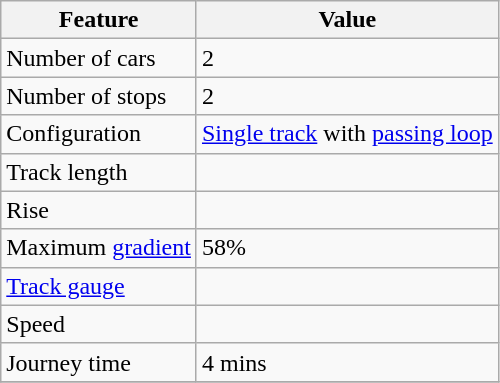<table class="wikitable sortable">
<tr>
<th>Feature</th>
<th>Value</th>
</tr>
<tr>
<td>Number of cars</td>
<td>2</td>
</tr>
<tr>
<td>Number of stops</td>
<td>2</td>
</tr>
<tr>
<td>Configuration</td>
<td><a href='#'>Single track</a> with <a href='#'>passing loop</a></td>
</tr>
<tr>
<td>Track length</td>
<td></td>
</tr>
<tr>
<td>Rise</td>
<td></td>
</tr>
<tr>
<td>Maximum <a href='#'>gradient</a></td>
<td>58%</td>
</tr>
<tr>
<td><a href='#'>Track gauge</a></td>
<td></td>
</tr>
<tr>
<td>Speed</td>
<td></td>
</tr>
<tr>
<td>Journey time</td>
<td>4 mins</td>
</tr>
<tr>
</tr>
</table>
